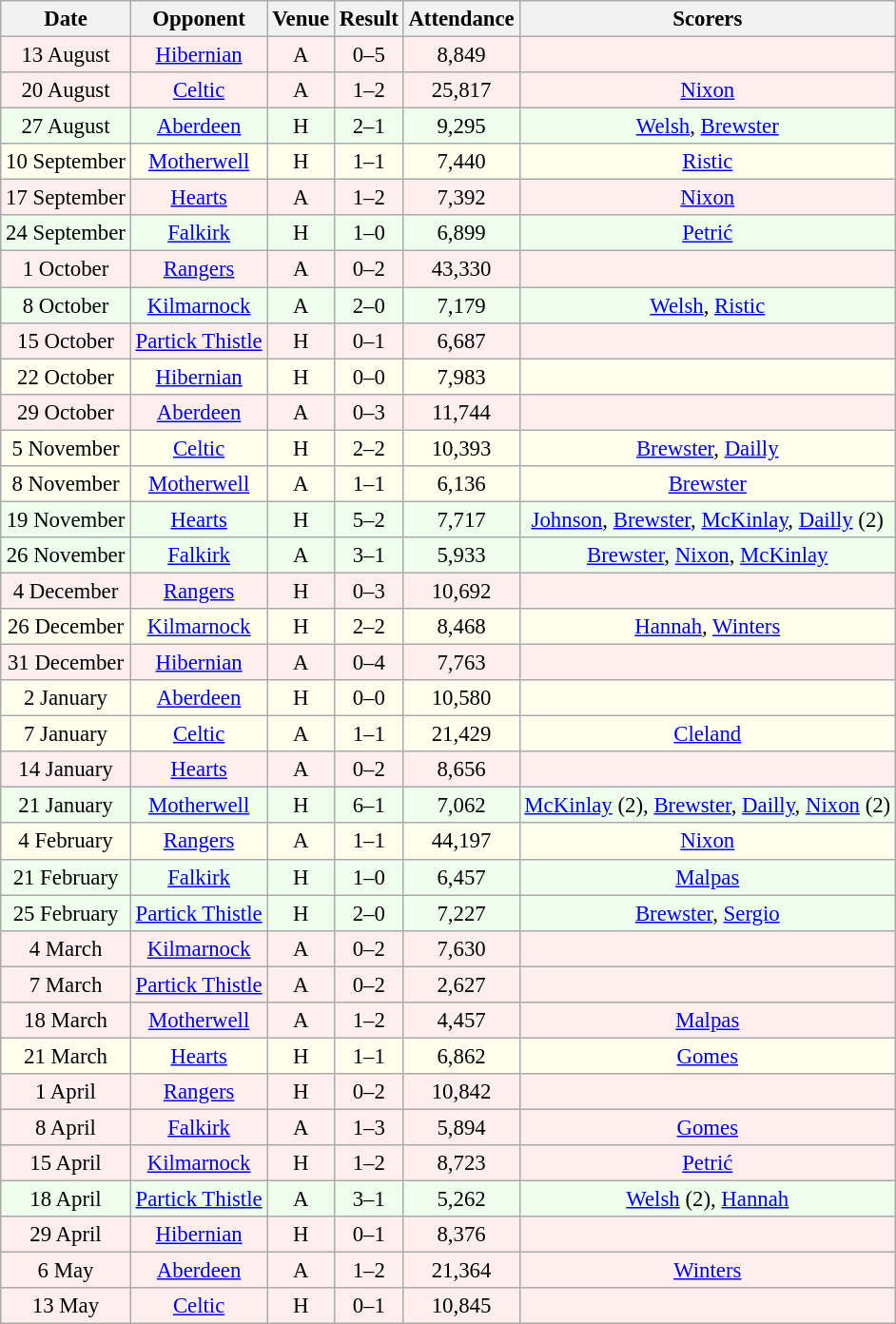<table class="wikitable sortable" style="font-size:95%; text-align:center">
<tr>
<th>Date</th>
<th>Opponent</th>
<th>Venue</th>
<th>Result</th>
<th>Attendance</th>
<th>Scorers</th>
</tr>
<tr style="background:#fee;">
<td>13 August</td>
<td><a href='#'>Hibernian</a></td>
<td>A</td>
<td>0–5</td>
<td>8,849</td>
<td></td>
</tr>
<tr style="background:#fee;">
<td>20 August</td>
<td><a href='#'>Celtic</a></td>
<td>A</td>
<td>1–2</td>
<td>25,817</td>
<td><a href='#'>Nixon</a></td>
</tr>
<tr style="background:#efe;">
<td>27 August</td>
<td><a href='#'>Aberdeen</a></td>
<td>H</td>
<td>2–1</td>
<td>9,295</td>
<td><a href='#'>Welsh</a>, <a href='#'>Brewster</a></td>
</tr>
<tr style="background:#ffe;">
<td>10 September</td>
<td><a href='#'>Motherwell</a></td>
<td>H</td>
<td>1–1</td>
<td>7,440</td>
<td><a href='#'>Ristic</a></td>
</tr>
<tr style="background:#fee;">
<td>17 September</td>
<td><a href='#'>Hearts</a></td>
<td>A</td>
<td>1–2</td>
<td>7,392</td>
<td><a href='#'>Nixon</a></td>
</tr>
<tr style="background:#efe;">
<td>24 September</td>
<td><a href='#'>Falkirk</a></td>
<td>H</td>
<td>1–0</td>
<td>6,899</td>
<td><a href='#'>Petrić</a></td>
</tr>
<tr style="background:#fee;">
<td>1 October</td>
<td><a href='#'>Rangers</a></td>
<td>A</td>
<td>0–2</td>
<td>43,330</td>
<td></td>
</tr>
<tr style="background:#efe;">
<td>8 October</td>
<td><a href='#'>Kilmarnock</a></td>
<td>A</td>
<td>2–0</td>
<td>7,179</td>
<td><a href='#'>Welsh</a>, <a href='#'>Ristic</a></td>
</tr>
<tr style="background:#fee;">
<td>15 October</td>
<td><a href='#'>Partick Thistle</a></td>
<td>H</td>
<td>0–1</td>
<td>6,687</td>
<td></td>
</tr>
<tr style="background:#ffe;">
<td>22 October</td>
<td><a href='#'>Hibernian</a></td>
<td>H</td>
<td>0–0</td>
<td>7,983</td>
<td></td>
</tr>
<tr style="background:#fee;">
<td>29 October</td>
<td><a href='#'>Aberdeen</a></td>
<td>A</td>
<td>0–3</td>
<td>11,744</td>
<td></td>
</tr>
<tr style="background:#ffe;">
<td>5 November</td>
<td><a href='#'>Celtic</a></td>
<td>H</td>
<td>2–2</td>
<td>10,393</td>
<td><a href='#'>Brewster</a>, <a href='#'>Dailly</a></td>
</tr>
<tr style="background:#ffe;">
<td>8 November</td>
<td><a href='#'>Motherwell</a></td>
<td>A</td>
<td>1–1</td>
<td>6,136</td>
<td><a href='#'>Brewster</a></td>
</tr>
<tr style="background:#efe;">
<td>19 November</td>
<td><a href='#'>Hearts</a></td>
<td>H</td>
<td>5–2</td>
<td>7,717</td>
<td><a href='#'>Johnson</a>, <a href='#'>Brewster</a>, <a href='#'>McKinlay</a>, <a href='#'>Dailly</a> (2)</td>
</tr>
<tr style="background:#efe;">
<td>26 November</td>
<td><a href='#'>Falkirk</a></td>
<td>A</td>
<td>3–1</td>
<td>5,933</td>
<td><a href='#'>Brewster</a>, <a href='#'>Nixon</a>, <a href='#'>McKinlay</a></td>
</tr>
<tr style="background:#fee;">
<td>4 December</td>
<td><a href='#'>Rangers</a></td>
<td>H</td>
<td>0–3</td>
<td>10,692</td>
<td></td>
</tr>
<tr style="background:#ffe;">
<td>26 December</td>
<td><a href='#'>Kilmarnock</a></td>
<td>H</td>
<td>2–2</td>
<td>8,468</td>
<td><a href='#'>Hannah</a>, <a href='#'>Winters</a></td>
</tr>
<tr style="background:#fee;">
<td>31 December</td>
<td><a href='#'>Hibernian</a></td>
<td>A</td>
<td>0–4</td>
<td>7,763</td>
<td></td>
</tr>
<tr style="background:#ffe;">
<td>2 January</td>
<td><a href='#'>Aberdeen</a></td>
<td>H</td>
<td>0–0</td>
<td>10,580</td>
<td></td>
</tr>
<tr style="background:#ffe;">
<td>7 January</td>
<td><a href='#'>Celtic</a></td>
<td>A</td>
<td>1–1</td>
<td>21,429</td>
<td><a href='#'>Cleland</a></td>
</tr>
<tr style="background:#fee;">
<td>14 January</td>
<td><a href='#'>Hearts</a></td>
<td>A</td>
<td>0–2</td>
<td>8,656</td>
<td></td>
</tr>
<tr style="background:#efe;">
<td>21 January</td>
<td><a href='#'>Motherwell</a></td>
<td>H</td>
<td>6–1</td>
<td>7,062</td>
<td><a href='#'>McKinlay</a> (2), <a href='#'>Brewster</a>, <a href='#'>Dailly</a>, <a href='#'>Nixon</a> (2)</td>
</tr>
<tr style="background:#ffe;">
<td>4 February</td>
<td><a href='#'>Rangers</a></td>
<td>A</td>
<td>1–1</td>
<td>44,197</td>
<td><a href='#'>Nixon</a></td>
</tr>
<tr style="background:#efe;">
<td>21 February</td>
<td><a href='#'>Falkirk</a></td>
<td>H</td>
<td>1–0</td>
<td>6,457</td>
<td><a href='#'>Malpas</a></td>
</tr>
<tr style="background:#efe;">
<td>25 February</td>
<td><a href='#'>Partick Thistle</a></td>
<td>H</td>
<td>2–0</td>
<td>7,227</td>
<td><a href='#'>Brewster</a>, <a href='#'>Sergio</a></td>
</tr>
<tr style="background:#fee;">
<td>4 March</td>
<td><a href='#'>Kilmarnock</a></td>
<td>A</td>
<td>0–2</td>
<td>7,630</td>
<td></td>
</tr>
<tr style="background:#fee;">
<td>7 March</td>
<td><a href='#'>Partick Thistle</a></td>
<td>A</td>
<td>0–2</td>
<td>2,627</td>
<td></td>
</tr>
<tr style="background:#fee;">
<td>18 March</td>
<td><a href='#'>Motherwell</a></td>
<td>A</td>
<td>1–2</td>
<td>4,457</td>
<td><a href='#'>Malpas</a></td>
</tr>
<tr style="background:#ffe;">
<td>21 March</td>
<td><a href='#'>Hearts</a></td>
<td>H</td>
<td>1–1</td>
<td>6,862</td>
<td><a href='#'>Gomes</a></td>
</tr>
<tr style="background:#fee;">
<td>1 April</td>
<td><a href='#'>Rangers</a></td>
<td>H</td>
<td>0–2</td>
<td>10,842</td>
<td></td>
</tr>
<tr style="background:#fee;">
<td>8 April</td>
<td><a href='#'>Falkirk</a></td>
<td>A</td>
<td>1–3</td>
<td>5,894</td>
<td><a href='#'>Gomes</a></td>
</tr>
<tr style="background:#fee;">
<td>15 April</td>
<td><a href='#'>Kilmarnock</a></td>
<td>H</td>
<td>1–2</td>
<td>8,723</td>
<td><a href='#'>Petrić</a></td>
</tr>
<tr style="background:#efe;">
<td>18 April</td>
<td><a href='#'>Partick Thistle</a></td>
<td>A</td>
<td>3–1</td>
<td>5,262</td>
<td><a href='#'>Welsh</a> (2), <a href='#'>Hannah</a></td>
</tr>
<tr style="background:#fee;">
<td>29 April</td>
<td><a href='#'>Hibernian</a></td>
<td>H</td>
<td>0–1</td>
<td>8,376</td>
<td></td>
</tr>
<tr style="background:#fee;">
<td>6 May</td>
<td><a href='#'>Aberdeen</a></td>
<td>A</td>
<td>1–2</td>
<td>21,364</td>
<td><a href='#'>Winters</a></td>
</tr>
<tr style="background:#fee;">
<td>13 May</td>
<td><a href='#'>Celtic</a></td>
<td>H</td>
<td>0–1</td>
<td>10,845</td>
<td></td>
</tr>
</table>
